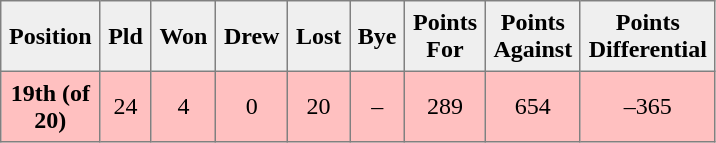<table style=border-collapse:collapse border=1 cellspacing=0 cellpadding=5>
<tr style="text-align:center; background:#efefef;">
<th width=20>Position</th>
<th width=20>Pld</th>
<th width=20>Won</th>
<th width=20>Drew</th>
<th width=20>Lost</th>
<th width=20>Bye</th>
<th width=20>Points For</th>
<th width=20>Points Against</th>
<th width=25>Points Differential</th>
</tr>
<tr style="text-align:center; background:#ffc0c0;">
<td><strong>19th (of 20)</strong></td>
<td>24</td>
<td>4</td>
<td>0</td>
<td>20</td>
<td>–</td>
<td>289</td>
<td>654</td>
<td>–365</td>
</tr>
</table>
